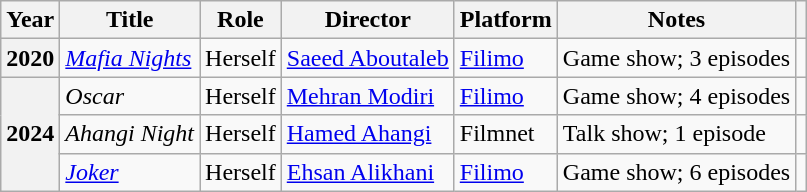<table class="wikitable plainrowheaders sortable" style="font-size:100%">
<tr>
<th scope="col">Year</th>
<th scope="col">Title</th>
<th scope="col">Role</th>
<th scope="col">Director</th>
<th scope="col">Platform</th>
<th class="unsortable" scope="col">Notes</th>
<th></th>
</tr>
<tr>
<th scope="row">2020</th>
<td><em><a href='#'>Mafia Nights</a></em></td>
<td>Herself</td>
<td><a href='#'>Saeed Aboutaleb</a></td>
<td><a href='#'>Filimo</a></td>
<td>Game show; 3 episodes</td>
<td></td>
</tr>
<tr>
<th rowspan="3" scope="row">2024</th>
<td><em>Oscar</em></td>
<td>Herself</td>
<td><a href='#'>Mehran Modiri</a></td>
<td><a href='#'>Filimo</a></td>
<td>Game show; 4 episodes</td>
<td></td>
</tr>
<tr>
<td><em>Ahangi Night</em></td>
<td>Herself</td>
<td><a href='#'>Hamed Ahangi</a></td>
<td>Filmnet</td>
<td>Talk show; 1 episode</td>
<td></td>
</tr>
<tr>
<td><em><a href='#'>Joker</a></em></td>
<td>Herself</td>
<td><a href='#'>Ehsan Alikhani</a></td>
<td><a href='#'>Filimo</a></td>
<td>Game show; 6 episodes</td>
<td></td>
</tr>
</table>
